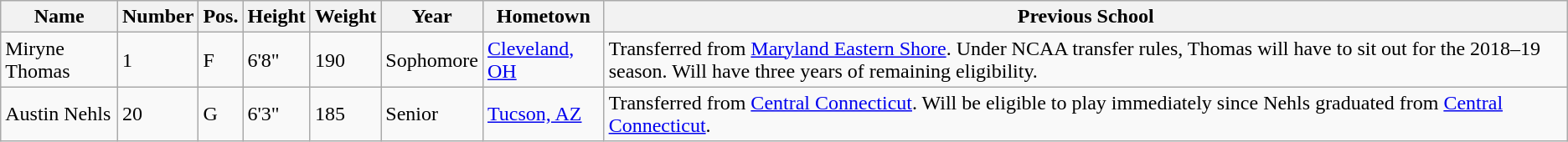<table class="wikitable sortable" border="1">
<tr>
<th>Name</th>
<th>Number</th>
<th>Pos.</th>
<th>Height</th>
<th>Weight</th>
<th>Year</th>
<th>Hometown</th>
<th class="unsortable">Previous School</th>
</tr>
<tr>
<td>Miryne Thomas</td>
<td>1</td>
<td>F</td>
<td>6'8"</td>
<td>190</td>
<td>Sophomore</td>
<td><a href='#'>Cleveland, OH</a></td>
<td>Transferred from <a href='#'>Maryland Eastern Shore</a>. Under NCAA transfer rules, Thomas will have to sit out for the 2018–19 season. Will have three years of remaining eligibility.</td>
</tr>
<tr>
<td>Austin Nehls</td>
<td>20</td>
<td>G</td>
<td>6'3"</td>
<td>185</td>
<td>Senior</td>
<td><a href='#'>Tucson, AZ</a></td>
<td>Transferred from <a href='#'>Central Connecticut</a>. Will be eligible to play immediately since Nehls graduated from <a href='#'>Central Connecticut</a>.</td>
</tr>
</table>
